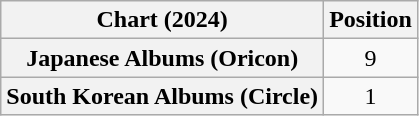<table class="wikitable sortable plainrowheaders" style="text-align:center">
<tr>
<th scope="col">Chart (2024)</th>
<th scope="col">Position</th>
</tr>
<tr>
<th scope="row">Japanese Albums (Oricon)</th>
<td>9</td>
</tr>
<tr>
<th scope="row">South Korean Albums (Circle)</th>
<td>1</td>
</tr>
</table>
